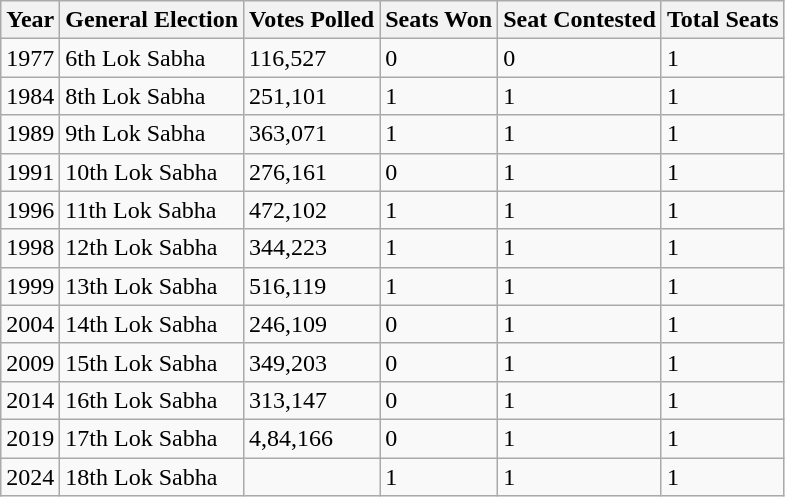<table class="wikitable">
<tr>
<th>Year</th>
<th>General Election</th>
<th>Votes Polled</th>
<th>Seats Won</th>
<th>Seat Contested</th>
<th>Total Seats</th>
</tr>
<tr>
<td>1977</td>
<td>6th Lok Sabha</td>
<td>116,527</td>
<td>0</td>
<td>0</td>
<td>1</td>
</tr>
<tr>
<td>1984</td>
<td>8th Lok Sabha</td>
<td>251,101</td>
<td>1</td>
<td>1</td>
<td>1</td>
</tr>
<tr>
<td>1989</td>
<td>9th Lok Sabha</td>
<td>363,071</td>
<td>1</td>
<td>1</td>
<td>1</td>
</tr>
<tr>
<td>1991</td>
<td>10th Lok Sabha</td>
<td>276,161</td>
<td>0</td>
<td>1</td>
<td>1</td>
</tr>
<tr>
<td>1996</td>
<td>11th Lok Sabha</td>
<td>472,102</td>
<td>1</td>
<td>1</td>
<td>1</td>
</tr>
<tr>
<td>1998</td>
<td>12th Lok Sabha</td>
<td>344,223</td>
<td>1</td>
<td>1</td>
<td>1</td>
</tr>
<tr>
<td>1999</td>
<td>13th Lok Sabha</td>
<td>516,119</td>
<td>1</td>
<td>1</td>
<td>1</td>
</tr>
<tr>
<td>2004</td>
<td>14th Lok Sabha</td>
<td>246,109</td>
<td>0</td>
<td>1</td>
<td>1</td>
</tr>
<tr>
<td>2009</td>
<td>15th Lok Sabha</td>
<td>349,203</td>
<td>0</td>
<td>1</td>
<td>1</td>
</tr>
<tr>
<td>2014</td>
<td>16th Lok Sabha</td>
<td>313,147</td>
<td>0</td>
<td>1</td>
<td>1</td>
</tr>
<tr>
<td>2019</td>
<td>17th Lok Sabha</td>
<td>4,84,166</td>
<td>0</td>
<td>1</td>
<td>1</td>
</tr>
<tr>
<td>2024</td>
<td>18th Lok Sabha</td>
<td></td>
<td>1</td>
<td>1</td>
<td>1</td>
</tr>
</table>
